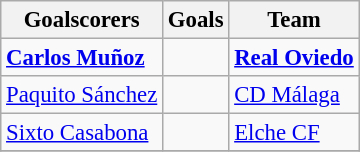<table class="wikitable sortable" style="font-size:95%;">
<tr>
<th>Goalscorers</th>
<th>Goals</th>
<th>Team</th>
</tr>
<tr>
<td> <strong><a href='#'>Carlos Muñoz</a> </strong></td>
<td></td>
<td><strong><a href='#'>Real Oviedo</a></strong></td>
</tr>
<tr>
<td> <a href='#'>Paquito Sánchez</a></td>
<td></td>
<td><a href='#'>CD Málaga</a></td>
</tr>
<tr>
<td> <a href='#'>Sixto Casabona</a></td>
<td></td>
<td><a href='#'>Elche CF</a></td>
</tr>
<tr>
</tr>
</table>
